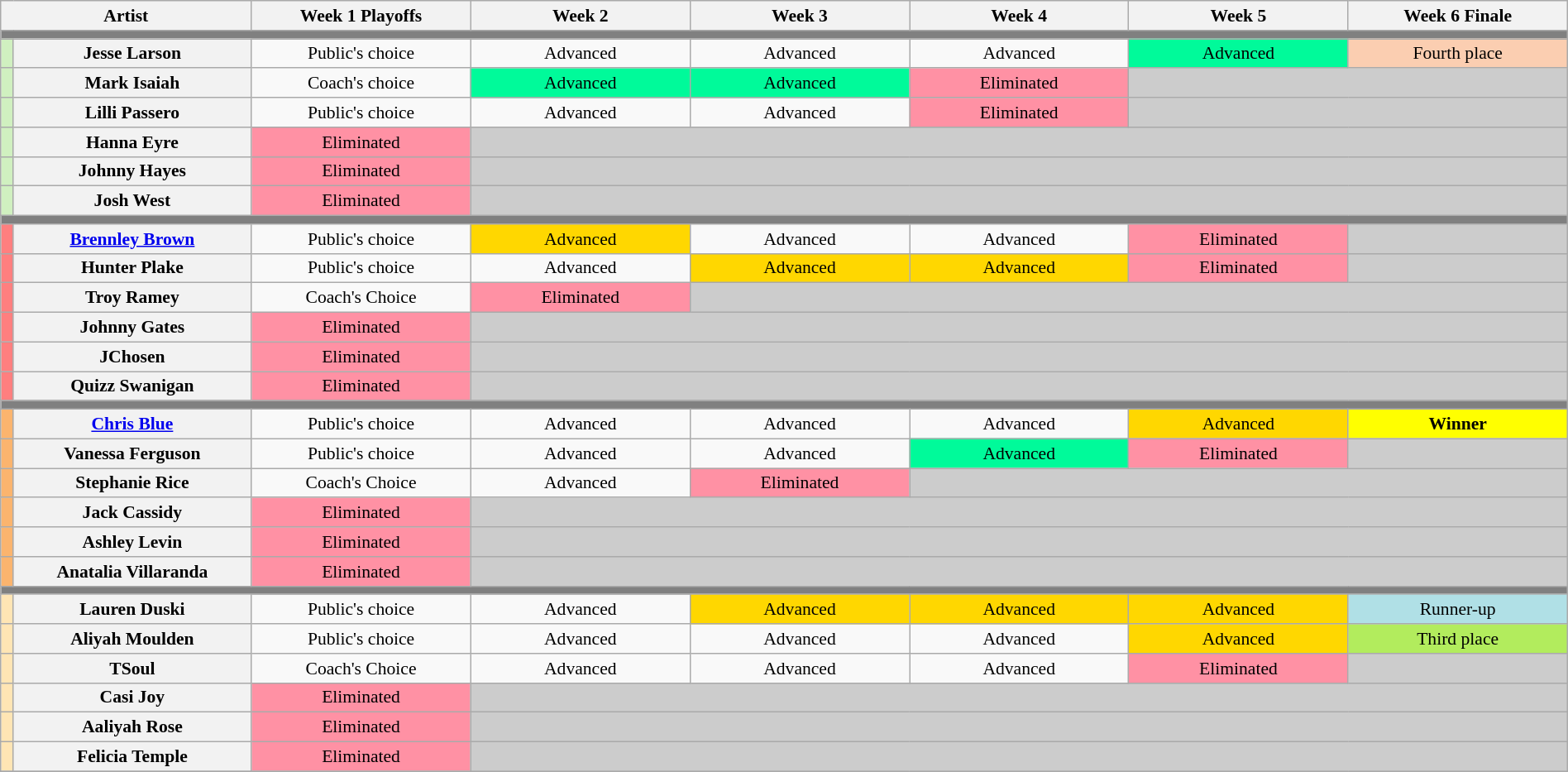<table class="wikitable"  style="font-size:90%; text-align:center; width:100%;">
<tr>
<th colspan="2">Artist</th>
<th style="width:14%;">Week 1 Playoffs</th>
<th style="width:14%;">Week 2</th>
<th style="width:14%;">Week 3</th>
<th style="width:14%;">Week 4</th>
<th style="width:14%;">Week 5</th>
<th style="width:14%;">Week 6 Finale</th>
</tr>
<tr>
<th colspan="9" style="background:gray;"></th>
</tr>
<tr>
<td style="background:#d0f0c0;"></td>
<th>Jesse Larson</th>
<td>Public's choice</td>
<td>Advanced</td>
<td>Advanced</td>
<td>Advanced</td>
<td style="background:#00FA9A;">Advanced</td>
<td style="background:#FBCEB1;">Fourth place </td>
</tr>
<tr>
<td style="background:#d0f0c0;"></td>
<th>Mark Isaiah</th>
<td>Coach's choice</td>
<td style="background:#00FA9A;">Advanced</td>
<td style="background:#00FA9A;">Advanced</td>
<td style="background:#FF91A4;">Eliminated</td>
<td colspan="5" style="background:#ccc;"></td>
</tr>
<tr>
<td style="background:#d0f0c0;"></td>
<th>Lilli Passero</th>
<td>Public's choice</td>
<td>Advanced</td>
<td>Advanced</td>
<td style="background:#FF91A4;">Eliminated</td>
<td colspan="5" style="background:#ccc;"></td>
</tr>
<tr>
<th style="background:#d0f0c0;"></th>
<th>Hanna Eyre</th>
<td style="background:#FF91A4;">Eliminated</td>
<td colspan="5" style="background:#ccc;"></td>
</tr>
<tr>
<td style="background:#d0f0c0;"></td>
<th>Johnny Hayes</th>
<td style="background:#FF91A4;">Eliminated</td>
<td colspan="5" style="background:#ccc;"></td>
</tr>
<tr>
<th style="background:#d0f0c0;"></th>
<th>Josh West</th>
<td style="background:#FF91A4;">Eliminated</td>
<td colspan="5" style="background:#ccc;"></td>
</tr>
<tr>
<th colspan="11" style="background:gray;"></th>
</tr>
<tr>
<th style="background:#FF7F7F"></th>
<th><a href='#'>Brennley Brown</a></th>
<td>Public's choice</td>
<td style="background:gold;">Advanced </td>
<td>Advanced</td>
<td>Advanced</td>
<td style="background:#FF91A4;">Eliminated</td>
<td colspan="4" style="background:#ccc;"></td>
</tr>
<tr>
<td style="background:#FF7F7F"></td>
<th>Hunter Plake</th>
<td>Public's choice</td>
<td>Advanced</td>
<td style="background:gold;">Advanced </td>
<td style="background:gold;">Advanced </td>
<td style="background:#FF91A4;">Eliminated  </td>
<td colspan="4" style="background:#ccc;"></td>
</tr>
<tr>
<td style="background:#FF7F7F"></td>
<th>Troy Ramey</th>
<td>Coach's Choice</td>
<td style="background:#FF91A4;">Eliminated</td>
<td colspan="4" style="background:#ccc;"></td>
</tr>
<tr>
<th style="background:#FF7F7F"></th>
<th>Johnny Gates</th>
<td style="background:#FF91A4;">Eliminated</td>
<td colspan="5" style="background:#ccc;"></td>
</tr>
<tr>
<th style="background:#FF7F7F"></th>
<th>JChosen</th>
<td style="background:#FF91A4;">Eliminated</td>
<td colspan="5" style="background:#ccc;"></td>
</tr>
<tr>
<td style="background:#FF7F7F"></td>
<th>Quizz Swanigan</th>
<td style="background:#FF91A4;">Eliminated</td>
<td colspan="5" style="background:#ccc;"></td>
</tr>
<tr>
<th colspan="9" style="background:gray;"></th>
</tr>
<tr>
<td style="background:#fbb46e;"></td>
<th><a href='#'>Chris Blue</a></th>
<td>Public's choice</td>
<td>Advanced</td>
<td>Advanced</td>
<td>Advanced</td>
<td style="background:gold;">Advanced  </td>
<td style="background:Yellow;"><strong>Winner</strong>  </td>
</tr>
<tr>
<th style="background:#fbb46e;"></th>
<th>Vanessa Ferguson</th>
<td>Public's choice</td>
<td>Advanced</td>
<td>Advanced</td>
<td style="background:#00FA9A;">Advanced</td>
<td style="background:#FF91A4;">Eliminated </td>
<td colspan="5" style="background:#ccc;"></td>
</tr>
<tr>
<th style="background:#fbb46e;"></th>
<th>Stephanie Rice</th>
<td>Coach's Choice</td>
<td>Advanced</td>
<td style="background:#FF91A4;">Eliminated</td>
<td colspan="5" style="background:#ccc;"></td>
</tr>
<tr>
<th style="background:#fbb46e;"></th>
<th>Jack Cassidy</th>
<td style="background:#FF91A4;">Eliminated</td>
<td colspan="5" style="background:#ccc;"></td>
</tr>
<tr>
<th style="background:#fbb46e;"></th>
<th>Ashley Levin</th>
<td style="background:#FF91A4;">Eliminated</td>
<td colspan="5" style="background:#ccc;"></td>
</tr>
<tr>
<td style="background:#fbb46e;"></td>
<th>Anatalia Villaranda</th>
<td style="background:#FF91A4;">Eliminated</td>
<td colspan="5" style="background:#ccc;"></td>
</tr>
<tr>
<th colspan="9" style="background:gray;"></th>
</tr>
<tr>
<td style="background:#ffe5b4;"></td>
<th>Lauren Duski</th>
<td>Public's choice</td>
<td>Advanced</td>
<td style="background:gold;">Advanced </td>
<td style="background:gold;">Advanced </td>
<td style="background:gold;">Advanced </td>
<td style="background:#B0E0E6;">Runner-up  </td>
</tr>
<tr>
<td style="background:#ffe5b4;"></td>
<th>Aliyah Moulden</th>
<td>Public's choice</td>
<td>Advanced</td>
<td>Advanced</td>
<td>Advanced</td>
<td style="background:gold;">Advanced </td>
<td style="background:#B2EC5D;">Third place </td>
</tr>
<tr>
<th style="background:#ffe5b4;"></th>
<th>TSoul</th>
<td>Coach's Choice</td>
<td>Advanced</td>
<td>Advanced</td>
<td>Advanced</td>
<td style="background:#FF91A4;">Eliminated</td>
<td colspan="5" style="background:#ccc;"></td>
</tr>
<tr>
<th style="background:#ffe5b4;"></th>
<th>Casi Joy</th>
<td style="background:#FF91A4;">Eliminated</td>
<td colspan="5" style="background:#ccc;"></td>
</tr>
<tr>
<th style="background:#ffe5b4;"></th>
<th>Aaliyah Rose</th>
<td style="background:#FF91A4;">Eliminated</td>
<td colspan="5" style="background:#ccc;"></td>
</tr>
<tr>
<th style="background:#ffe5b4;"></th>
<th>Felicia Temple</th>
<td style="background:#FF91A4;">Eliminated</td>
<td colspan="5" style="background:#ccc;"></td>
</tr>
<tr>
</tr>
</table>
